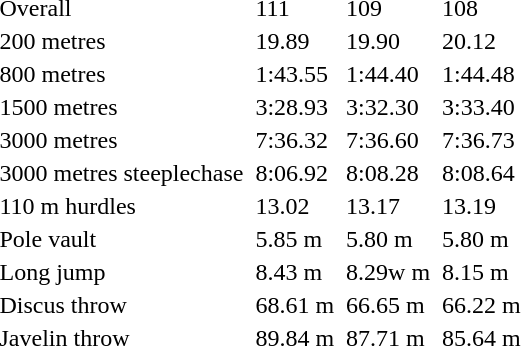<table>
<tr>
<td>Overall</td>
<td></td>
<td>111</td>
<td></td>
<td>109</td>
<td></td>
<td>108</td>
</tr>
<tr>
<td>200 metres</td>
<td></td>
<td>19.89</td>
<td></td>
<td>19.90</td>
<td></td>
<td>20.12</td>
</tr>
<tr>
<td>800 metres</td>
<td></td>
<td>1:43.55</td>
<td></td>
<td>1:44.40</td>
<td></td>
<td>1:44.48</td>
</tr>
<tr>
<td>1500 metres</td>
<td></td>
<td>3:28.93</td>
<td></td>
<td>3:32.30</td>
<td></td>
<td>3:33.40</td>
</tr>
<tr>
<td>3000 metres</td>
<td></td>
<td>7:36.32</td>
<td></td>
<td>7:36.60</td>
<td></td>
<td>7:36.73</td>
</tr>
<tr>
<td>3000 metres steeplechase</td>
<td></td>
<td>8:06.92</td>
<td></td>
<td>8:08.28</td>
<td></td>
<td>8:08.64</td>
</tr>
<tr>
<td>110 m hurdles</td>
<td></td>
<td>13.02</td>
<td></td>
<td>13.17</td>
<td></td>
<td>13.19</td>
</tr>
<tr>
<td>Pole vault</td>
<td></td>
<td>5.85 m</td>
<td></td>
<td>5.80 m</td>
<td></td>
<td>5.80 m</td>
</tr>
<tr>
<td>Long jump</td>
<td></td>
<td>8.43 m</td>
<td></td>
<td>8.29w m</td>
<td></td>
<td>8.15 m</td>
</tr>
<tr>
<td>Discus throw</td>
<td></td>
<td>68.61 m</td>
<td></td>
<td>66.65 m</td>
<td></td>
<td>66.22 m</td>
</tr>
<tr>
<td>Javelin throw</td>
<td></td>
<td>89.84 m</td>
<td></td>
<td>87.71 m</td>
<td></td>
<td>85.64 m</td>
</tr>
</table>
